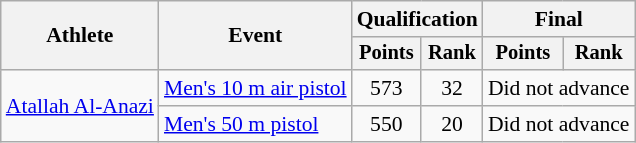<table class="wikitable" style="font-size:90%">
<tr>
<th rowspan="2">Athlete</th>
<th rowspan="2">Event</th>
<th colspan=2>Qualification</th>
<th colspan=2>Final</th>
</tr>
<tr style="font-size:95%">
<th>Points</th>
<th>Rank</th>
<th>Points</th>
<th>Rank</th>
</tr>
<tr align=center>
<td align=left rowspan=2><a href='#'>Atallah Al-Anazi</a></td>
<td align=left><a href='#'>Men's 10 m air pistol</a></td>
<td>573</td>
<td>32</td>
<td colspan=2>Did not advance</td>
</tr>
<tr align=center>
<td align=left><a href='#'>Men's 50 m pistol</a></td>
<td>550</td>
<td>20</td>
<td colspan=2>Did not advance</td>
</tr>
</table>
